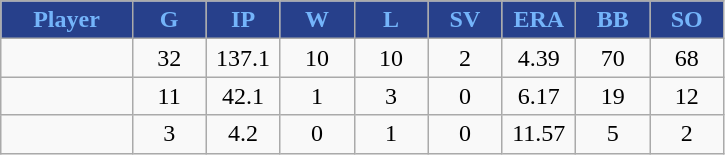<table class="wikitable sortable">
<tr>
<th style="background:#27408B;color:#74B4FA;" width="16%">Player</th>
<th style="background:#27408B;color:#74B4FA;" width="9%">G</th>
<th style="background:#27408B;color:#74B4FA;" width="9%">IP</th>
<th style="background:#27408B;color:#74B4FA;" width="9%">W</th>
<th style="background:#27408B;color:#74B4FA;" width="9%">L</th>
<th style="background:#27408B;color:#74B4FA;" width="9%">SV</th>
<th style="background:#27408B;color:#74B4FA;" width="9%">ERA</th>
<th style="background:#27408B;color:#74B4FA;" width="9%">BB</th>
<th style="background:#27408B;color:#74B4FA;" width="9%">SO</th>
</tr>
<tr align="center">
<td></td>
<td>32</td>
<td>137.1</td>
<td>10</td>
<td>10</td>
<td>2</td>
<td>4.39</td>
<td>70</td>
<td>68</td>
</tr>
<tr align="center">
<td></td>
<td>11</td>
<td>42.1</td>
<td>1</td>
<td>3</td>
<td>0</td>
<td>6.17</td>
<td>19</td>
<td>12</td>
</tr>
<tr align="center">
<td></td>
<td>3</td>
<td>4.2</td>
<td>0</td>
<td>1</td>
<td>0</td>
<td>11.57</td>
<td>5</td>
<td>2</td>
</tr>
</table>
